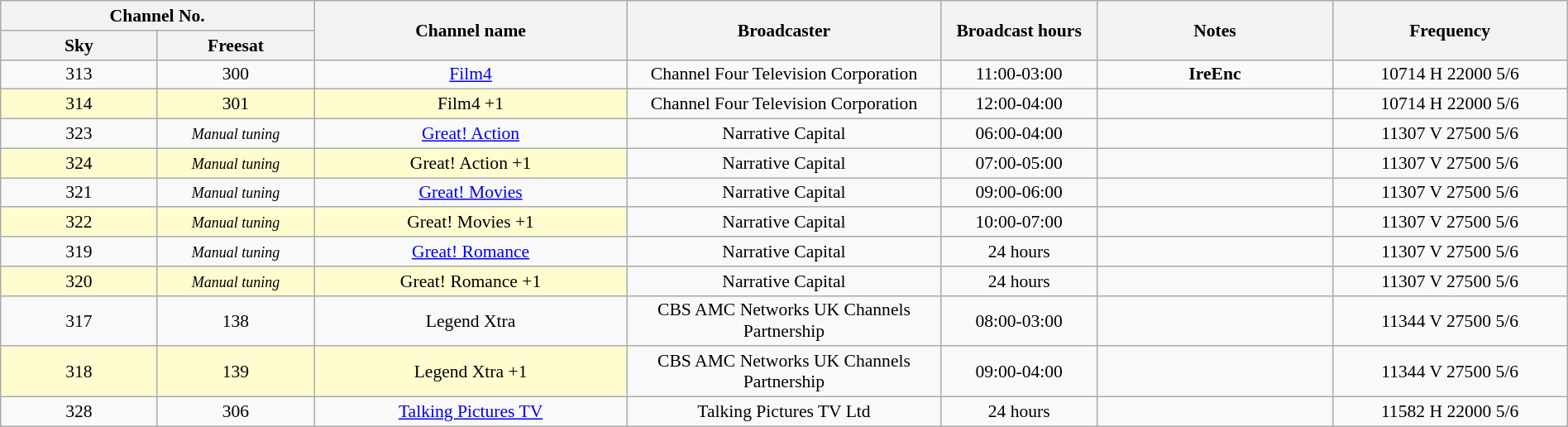<table class="wikitable sortable"  style="font-size:90%; text-align:center; width:100%;">
<tr>
<th colspan=2>Channel No.</th>
<th width="20%" rowspan=2>Channel name</th>
<th width="20%" rowspan=2>Broadcaster</th>
<th width="10%" rowspan=2>Broadcast hours</th>
<th width="15%" rowspan=2>Notes</th>
<th width="15%" rowspan=2>Frequency</th>
</tr>
<tr>
<th width="10%">Sky</th>
<th width="10%">Freesat</th>
</tr>
<tr>
<td>313</td>
<td>300</td>
<td><a href='#'>Film4</a></td>
<td>Channel Four Television Corporation</td>
<td>11:00-03:00</td>
<td><strong>IreEnc</strong></td>
<td>10714 H 22000 5/6</td>
</tr>
<tr>
<td style="background-color:#FFFDD0;">314</td>
<td style="background-color:#FFFDD0;">301</td>
<td style="background-color:#FFFDD0;">Film4 +1</td>
<td>Channel Four Television Corporation</td>
<td>12:00-04:00</td>
<td></td>
<td>10714 H 22000 5/6</td>
</tr>
<tr>
<td>323</td>
<td><small><em>Manual tuning</em></small></td>
<td><a href='#'>Great! Action</a></td>
<td>Narrative Capital</td>
<td>06:00-04:00</td>
<td></td>
<td>11307 V 27500 5/6</td>
</tr>
<tr>
<td style="background-color:#FFFDD0;">324</td>
<td style="background-color:#FFFDD0;"><small><em>Manual tuning</em></small></td>
<td style="background-color:#FFFDD0;">Great! Action +1</td>
<td>Narrative Capital</td>
<td>07:00-05:00</td>
<td></td>
<td>11307 V 27500 5/6</td>
</tr>
<tr>
<td>321</td>
<td><small><em>Manual tuning</em></small></td>
<td><a href='#'>Great! Movies</a></td>
<td>Narrative Capital</td>
<td>09:00-06:00</td>
<td></td>
<td>11307 V 27500 5/6</td>
</tr>
<tr>
<td style="background-color:#FFFDD0;">322</td>
<td style="background-color:#FFFDD0;"><small><em>Manual tuning</em></small></td>
<td style="background-color:#FFFDD0;">Great! Movies +1</td>
<td>Narrative Capital</td>
<td>10:00-07:00</td>
<td></td>
<td>11307 V 27500 5/6</td>
</tr>
<tr>
<td>319</td>
<td><small><em>Manual tuning</em></small></td>
<td><a href='#'>Great! Romance</a></td>
<td>Narrative Capital</td>
<td>24 hours</td>
<td></td>
<td>11307 V 27500 5/6</td>
</tr>
<tr>
<td style="background-color:#FFFDD0;">320</td>
<td style="background-color:#FFFDD0;"><small><em>Manual tuning</em></small></td>
<td style="background-color:#FFFDD0;">Great! Romance +1</td>
<td>Narrative Capital</td>
<td>24 hours</td>
<td></td>
<td>11307 V 27500 5/6</td>
</tr>
<tr>
<td>317</td>
<td>138</td>
<td>Legend Xtra</td>
<td>CBS AMC Networks UK Channels Partnership</td>
<td>08:00-03:00</td>
<td></td>
<td>11344 V 27500 5/6</td>
</tr>
<tr>
<td style="background-color:#FFFDD0;">318</td>
<td style="background-color:#FFFDD0;">139</td>
<td style="background-color:#FFFDD0;">Legend Xtra +1</td>
<td>CBS AMC Networks UK Channels Partnership</td>
<td>09:00-04:00</td>
<td></td>
<td>11344 V 27500 5/6</td>
</tr>
<tr>
<td>328</td>
<td>306</td>
<td><a href='#'>Talking Pictures TV</a></td>
<td>Talking Pictures TV Ltd</td>
<td>24 hours</td>
<td></td>
<td>11582 H 22000 5/6</td>
</tr>
</table>
